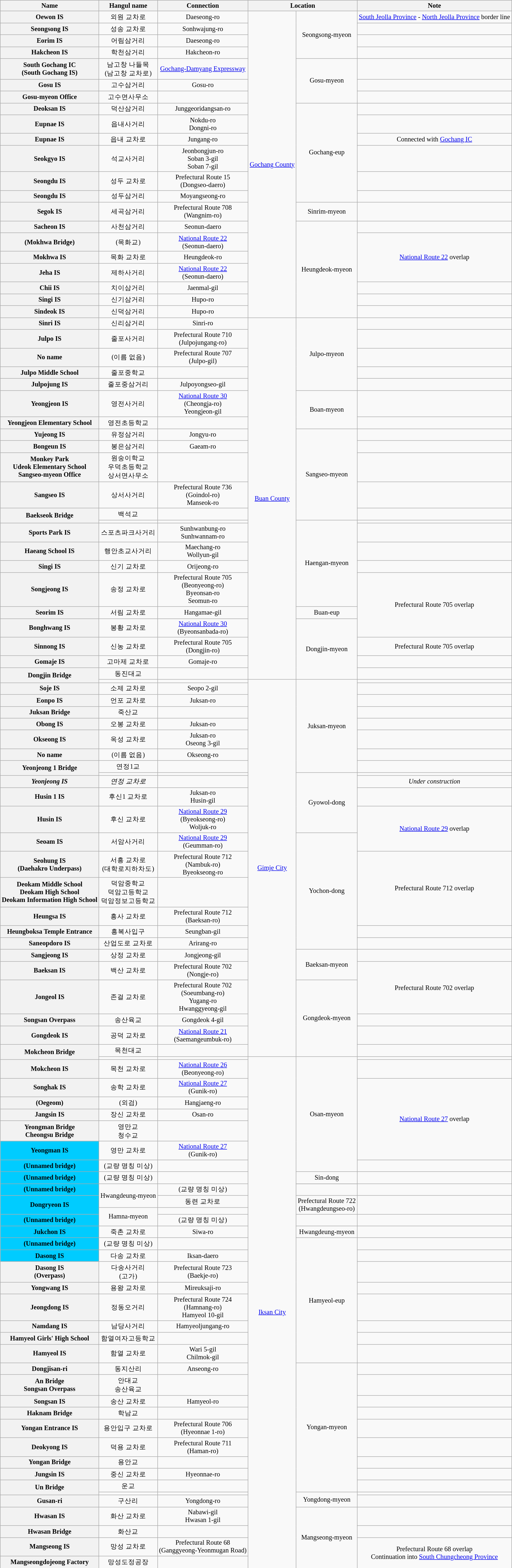<table class="wikitable" style="font-size: 85%; text-align: center;">
<tr>
<th>Name </th>
<th>Hangul name</th>
<th>Connection</th>
<th colspan="2">Location</th>
<th>Note</th>
</tr>
<tr>
<th>Oewon IS</th>
<td>외원 교차로</td>
<td>Daeseong-ro</td>
<td rowspan=21><a href='#'>Gochang County</a></td>
<td rowspan=4>Seongsong-myeon</td>
<td><a href='#'>South Jeolla Province</a> - <a href='#'>North Jeolla Province</a> border line</td>
</tr>
<tr>
<th>Seongsong IS</th>
<td>성송 교차로</td>
<td>Sonhwajung-ro</td>
<td></td>
</tr>
<tr>
<th>Eorim IS</th>
<td>어림삼거리</td>
<td>Daeseong-ro</td>
<td></td>
</tr>
<tr>
<th>Hakcheon IS</th>
<td>학천삼거리</td>
<td>Hakcheon-ro</td>
<td></td>
</tr>
<tr>
<th>South Gochang IC<br>(South Gochang IS)</th>
<td>남고창 나들목<br>(남고창 교차로)</td>
<td><a href='#'>Gochang-Damyang Expressway</a></td>
<td rowspan=3>Gosu-myeon</td>
<td></td>
</tr>
<tr>
<th>Gosu IS</th>
<td>고수삼거리</td>
<td>Gosu-ro</td>
<td></td>
</tr>
<tr>
<th>Gosu-myeon Office</th>
<td>고수면사무소</td>
<td></td>
<td></td>
</tr>
<tr>
<th>Deoksan IS</th>
<td>덕산삼거리</td>
<td>Junggeoridangsan-ro</td>
<td rowspan=6>Gochang-eup</td>
<td></td>
</tr>
<tr>
<th>Eupnae IS</th>
<td>읍내사거리</td>
<td>Nokdu-ro<br>Dongni-ro</td>
<td></td>
</tr>
<tr>
<th>Eupnae IS</th>
<td>읍내 교차로</td>
<td>Jungang-ro</td>
<td>Connected with <a href='#'>Gochang IC</a></td>
</tr>
<tr>
<th>Seokgyo IS</th>
<td>석교사거리</td>
<td>Jeonbongjun-ro<br>Soban 3-gil<br>Soban 7-gil</td>
<td></td>
</tr>
<tr>
<th>Seongdu IS</th>
<td>성두 교차로</td>
<td>Prefectural Route 15 <br>(Dongseo-daero)</td>
<td></td>
</tr>
<tr>
<th>Seongdu IS</th>
<td>성두삼거리</td>
<td>Moyangseong-ro</td>
<td></td>
</tr>
<tr>
<th>Segok IS</th>
<td>세곡삼거리</td>
<td>Prefectural Route 708<br>(Wangnim-ro)</td>
<td>Sinrim-myeon</td>
<td></td>
</tr>
<tr>
<th>Sacheon IS</th>
<td>사천삼거리</td>
<td>Seonun-daero</td>
<td rowspan=7>Heungdeok-myeon</td>
<td></td>
</tr>
<tr>
<th>(Mokhwa Bridge)</th>
<td>(목화교)</td>
<td><a href='#'>National Route 22</a><br>(Seonun-daero)</td>
<td rowspan=3><a href='#'>National Route 22</a> overlap</td>
</tr>
<tr>
<th>Mokhwa IS</th>
<td>목화 교차로</td>
<td>Heungdeok-ro</td>
</tr>
<tr>
<th>Jeha IS</th>
<td>제하사거리</td>
<td><a href='#'>National Route 22</a><br>(Seonun-daero)</td>
</tr>
<tr>
<th>Chii IS</th>
<td>치이삼거리</td>
<td>Jaenmal-gil</td>
<td></td>
</tr>
<tr>
<th>Singi IS</th>
<td>신기삼거리</td>
<td>Hupo-ro</td>
<td></td>
</tr>
<tr>
<th>Sindeok IS</th>
<td>신덕삼거리</td>
<td>Hupo-ro</td>
<td></td>
</tr>
<tr>
<th>Sinri IS</th>
<td>신리삼거리</td>
<td>Sinri-ro</td>
<td rowspan=22><a href='#'>Buan County</a></td>
<td rowspan=5>Julpo-myeon</td>
<td></td>
</tr>
<tr>
<th>Julpo IS</th>
<td>줄포사거리</td>
<td>Prefectural Route 710 <br>(Julpojungang-ro)</td>
<td></td>
</tr>
<tr>
<th>No name</th>
<td>(이름 없음)</td>
<td>Prefectural Route 707 <br>(Julpo-gil)</td>
<td></td>
</tr>
<tr>
<th>Julpo Middle School</th>
<td>줄포중학교</td>
<td></td>
<td></td>
</tr>
<tr>
<th>Julpojung IS</th>
<td>줄포중삼거리</td>
<td>Julpoyongseo-gil</td>
<td></td>
</tr>
<tr>
<th>Yeongjeon IS</th>
<td>영전사거리</td>
<td><a href='#'>National Route 30</a><br>(Cheongja-ro)<br>Yeongjeon-gil</td>
<td rowspan=2>Boan-myeon</td>
<td></td>
</tr>
<tr>
<th>Yeongjeon Elementary School</th>
<td>영전초등학교</td>
<td></td>
<td></td>
</tr>
<tr>
<th>Yujeong IS</th>
<td>유정삼거리</td>
<td>Jongyu-ro</td>
<td rowspan=5>Sangseo-myeon</td>
<td></td>
</tr>
<tr>
<th>Bongeun IS</th>
<td>봉은삼거리</td>
<td>Gaeam-ro</td>
<td></td>
</tr>
<tr>
<th>Monkey Park<br>Udeok Elementary School<br>Sangseo-myeon Office</th>
<td>원숭이학교<br>우덕초등학교<br>상서면사무소</td>
<td></td>
<td></td>
</tr>
<tr>
<th>Sangseo IS</th>
<td>상서사거리</td>
<td>Prefectural Route 736 <br>(Goindol-ro)<br>Manseok-ro</td>
<td></td>
</tr>
<tr>
<th rowspan=2>Baekseok Bridge</th>
<td>백석교</td>
<td></td>
<td></td>
</tr>
<tr>
<td></td>
<td></td>
<td rowspan=5>Haengan-myeon</td>
<td></td>
</tr>
<tr>
<th>Sports Park IS</th>
<td>스포츠파크사거리</td>
<td>Sunhwanbung-ro<br>Sunhwannam-ro</td>
<td></td>
</tr>
<tr>
<th>Haeang School IS</th>
<td>행안초교사거리</td>
<td>Maechang-ro<br>Wollyun-gil</td>
<td></td>
</tr>
<tr>
<th>Singi IS</th>
<td>신기 교차로</td>
<td>Orijeong-ro</td>
<td></td>
</tr>
<tr>
<th>Songjeong IS</th>
<td>송정 교차로</td>
<td>Prefectural Route 705 <br>(Beonyeong-ro)<br>Byeonsan-ro<br>Seomun-ro</td>
<td rowspan=3>Prefectural Route 705 overlap</td>
</tr>
<tr>
<th>Seorim IS</th>
<td>서림 교차로</td>
<td>Hangamae-gil</td>
<td>Buan-eup</td>
</tr>
<tr>
<th>Bonghwang IS</th>
<td>봉황 교차로</td>
<td><a href='#'>National Route 30</a><br>(Byeonsanbada-ro)</td>
<td rowspan=4>Dongjin-myeon</td>
</tr>
<tr>
<th>Sinnong IS</th>
<td>신농 교차로</td>
<td>Prefectural Route 705 <br>(Dongjin-ro)</td>
<td>Prefectural Route 705 overlap</td>
</tr>
<tr>
<th>Gomaje IS</th>
<td>고마제 교차로</td>
<td>Gomaje-ro</td>
<td></td>
</tr>
<tr>
<th rowspan=2>Dongjin Bridge</th>
<td>동진대교</td>
<td></td>
<td></td>
</tr>
<tr>
<td></td>
<td></td>
<td rowspan=24><a href='#'>Gimje City</a></td>
<td rowspan=8>Juksan-myeon</td>
<td></td>
</tr>
<tr>
<th>Soje IS</th>
<td>소제 교차로</td>
<td>Seopo 2-gil</td>
<td></td>
</tr>
<tr>
<th>Eonpo IS</th>
<td>언포 교차로</td>
<td>Juksan-ro</td>
<td></td>
</tr>
<tr>
<th>Juksan Bridge</th>
<td>죽산교</td>
<td></td>
<td></td>
</tr>
<tr>
<th>Obong IS</th>
<td>오봉 교차로</td>
<td>Juksan-ro</td>
<td></td>
</tr>
<tr>
<th>Okseong IS</th>
<td>옥성 교차로</td>
<td>Juksan-ro<br>Oseong 3-gil</td>
<td></td>
</tr>
<tr>
<th>No name</th>
<td>(이름 없음)</td>
<td>Okseong-ro</td>
<td></td>
</tr>
<tr>
<th rowspan=2>Yeonjeong 1 Bridge</th>
<td>연정1교</td>
<td></td>
<td></td>
</tr>
<tr>
<td></td>
<td></td>
<td rowspan=4>Gyowol-dong</td>
<td></td>
</tr>
<tr>
<th><em>Yeonjeong IS</em></th>
<td><em>연정 교차로</em></td>
<td></td>
<td><em>Under construction</em></td>
</tr>
<tr>
<th>Husin 1 IS</th>
<td>후신1 교차로</td>
<td>Juksan-ro<br>Husin-gil</td>
<td></td>
</tr>
<tr>
<th>Husin IS</th>
<td>후신 교차로</td>
<td><a href='#'>National Route 29</a><br>(Byeokseong-ro)<br>Woljuk-ro</td>
<td rowspan=2><a href='#'>National Route 29</a> overlap</td>
</tr>
<tr>
<th>Seoam IS</th>
<td>서암사거리</td>
<td><a href='#'>National Route 29</a><br>(Geumman-ro)</td>
<td rowspan=6>Yochon-dong</td>
</tr>
<tr>
<th>Seohung IS<br>(Daehakro Underpass)</th>
<td>서흥 교차로<br>(대학로지하차도)</td>
<td>Prefectural Route 712 <br>(Nambuk-ro)<br>Byeokseong-ro</td>
<td rowspan=3>Prefectural Route 712 overlap</td>
</tr>
<tr>
<th>Deokam Middle School<br>Deokam High School<br>Deokam Information High School</th>
<td>덕암중학교<br>덕암고등학교<br>덕암정보고등학교</td>
<td></td>
</tr>
<tr>
<th>Heungsa IS</th>
<td>흥사 교차로</td>
<td>Prefectural Route 712 <br>(Baeksan-ro)</td>
</tr>
<tr>
<th>Heungboksa Temple Entrance</th>
<td>흥복사입구</td>
<td>Seungban-gil</td>
<td></td>
</tr>
<tr>
<th>Saneopdoro IS</th>
<td>산업도로 교차로</td>
<td>Arirang-ro</td>
<td></td>
</tr>
<tr>
<th>Sangjeong IS</th>
<td>상정 교차로</td>
<td>Jongjeong-gil</td>
<td rowspan=2>Baeksan-myeon</td>
<td></td>
</tr>
<tr>
<th>Baeksan IS</th>
<td>백산 교차로</td>
<td>Prefectural Route 702 <br>(Nongje-ro)</td>
<td rowspan=2>Prefectural Route 702 overlap</td>
</tr>
<tr>
<th>Jongeol IS</th>
<td>존걸 교차로</td>
<td>Prefectural Route 702 <br>(Soeumbang-ro)<br>Yugang-ro<br>Hwanggyeong-gil</td>
<td rowspan=4>Gongdeok-myeon</td>
</tr>
<tr>
<th>Songsan Overpass</th>
<td>송산육교</td>
<td>Gongdeok 4-gil</td>
<td></td>
</tr>
<tr>
<th>Gongdeok IS</th>
<td>공덕 교차로</td>
<td><a href='#'>National Route 21</a><br>(Saemangeumbuk-ro)</td>
<td></td>
</tr>
<tr>
<th rowspan=2>Mokcheon Bridge</th>
<td>목천대교</td>
<td></td>
<td></td>
</tr>
<tr>
<td></td>
<td></td>
<td rowspan=38><a href='#'>Iksan City</a></td>
<td rowspan=8>Osan-myeon</td>
<td></td>
</tr>
<tr>
<th>Mokcheon IS</th>
<td>목천 교차로</td>
<td><a href='#'>National Route 26</a><br>(Beonyeong-ro)</td>
<td></td>
</tr>
<tr>
<th>Songhak IS</th>
<td>송학 교차로</td>
<td><a href='#'>National Route 27</a><br>(Gunik-ro)</td>
<td rowspan=5><a href='#'>National Route 27</a> overlap</td>
</tr>
<tr>
<th>(Oegeom)</th>
<td>(외검)</td>
<td>Hangjaeng-ro</td>
</tr>
<tr>
<th>Jangsin IS</th>
<td>장신 교차로</td>
<td>Osan-ro</td>
</tr>
<tr>
<th>Yeongman Bridge<br>Cheongsu Bridge</th>
<td>영만교<br>청수교</td>
<td></td>
</tr>
<tr>
<th style="background-color: #00CCFF;">Yeongman IS</th>
<td>영만 교차로</td>
<td><a href='#'>National Route 27</a><br>(Gunik-ro)</td>
</tr>
<tr>
<th style="background-color: #00CCFF;">(Unnamed bridge)</th>
<td>(교량 명칭 미상)</td>
<td></td>
<td></td>
</tr>
<tr>
<th style="background-color: #00CCFF;" rowspan=2>(Unnamed bridge)</th>
<td>(교량 명칭 미상)</td>
<td rowspan=2></td>
<td>Sin-dong</td>
<td rowspan=2></td>
</tr>
<tr>
<td rowspan=3>Hwangdeung-myeon</td>
</tr>
<tr>
<th style="background-color: #00CCFF;">(Unnamed bridge)</th>
<td>(교량 명칭 미상)</td>
<td></td>
<td></td>
</tr>
<tr>
<th style="background-color: #00CCFF;" rowspan=2>Dongryeon IS</th>
<td>동련 교차로</td>
<td rowspan=2>Prefectural Route 722 <br>(Hwangdeungseo-ro)</td>
<td rowspan=2></td>
</tr>
<tr>
<td rowspan=2>Hamna-myeon</td>
</tr>
<tr>
<th style="background-color: #00CCFF;">(Unnamed bridge)</th>
<td>(교량 명칭 미상)</td>
<td></td>
<td></td>
</tr>
<tr>
<th style="background-color: #00CCFF;">Jukchon IS</th>
<td>죽촌 교차로</td>
<td>Siwa-ro</td>
<td>Hwangdeung-myeon</td>
<td></td>
</tr>
<tr>
<th style="background-color: #00CCFF;">(Unnamed bridge)</th>
<td>(교량 명칭 미상)</td>
<td></td>
<td rowspan=8>Hamyeol-eup</td>
<td></td>
</tr>
<tr>
<th style="background-color: #00CCFF;">Dasong IS</th>
<td>다송 교차로</td>
<td>Iksan-daero</td>
<td></td>
</tr>
<tr>
<th>Dasong IS<br>(Overpass)</th>
<td>다송사거리<br>(고가)</td>
<td>Prefectural Route 723 <br>(Baekje-ro)</td>
<td></td>
</tr>
<tr>
<th>Yongwang IS</th>
<td>용왕 교차로</td>
<td>Mireuksaji-ro</td>
<td></td>
</tr>
<tr>
<th>Jeongdong IS</th>
<td>정동오거리</td>
<td>Prefectural Route 724 <br>(Hamnang-ro)<br>Hamyeol 10-gil</td>
<td></td>
</tr>
<tr>
<th>Namdang IS</th>
<td>남당사거리</td>
<td>Hamyeoljungang-ro</td>
<td></td>
</tr>
<tr>
<th>Hamyeol Girls' High School</th>
<td>함열여자고등학교</td>
<td></td>
<td></td>
</tr>
<tr>
<th>Hamyeol IS</th>
<td>함열 교차로</td>
<td>Wari 5-gil<br>Chilmok-gil</td>
<td></td>
</tr>
<tr>
<th>Dongjisan-ri</th>
<td>동지산리</td>
<td>Anseong-ro</td>
<td rowspan=9>Yongan-myeon</td>
<td></td>
</tr>
<tr>
<th>An Bridge<br>Songsan Overpass</th>
<td>안대교<br>송산육교</td>
<td></td>
<td></td>
</tr>
<tr>
<th>Songsan IS</th>
<td>송산 교차로</td>
<td>Hamyeol-ro</td>
<td></td>
</tr>
<tr>
<th>Haknam Bridge</th>
<td>학남교</td>
<td></td>
<td></td>
</tr>
<tr>
<th>Yongan Entrance IS</th>
<td>용안입구 교차로</td>
<td>Prefectural Route 706 <br>(Hyeonnae 1-ro)</td>
<td></td>
</tr>
<tr>
<th>Deokyong IS</th>
<td>덕용 교차로</td>
<td>Prefectural Route 711 <br>(Haman-ro)</td>
<td></td>
</tr>
<tr>
<th>Yongan Bridge</th>
<td>용안교</td>
<td></td>
<td></td>
</tr>
<tr>
<th>Jungsin IS</th>
<td>중신 교차로</td>
<td>Hyeonnae-ro</td>
<td></td>
</tr>
<tr>
<th rowspan=2>Un Bridge</th>
<td>운교</td>
<td>　</td>
<td></td>
</tr>
<tr>
<td></td>
<td></td>
<td rowspan=2>Yongdong-myeon</td>
<td></td>
</tr>
<tr>
<th>Gusan-ri</th>
<td>구산리</td>
<td>Yongdong-ro</td>
<td></td>
</tr>
<tr>
<th>Hwasan IS</th>
<td>화산 교차로</td>
<td>Nabawi-gil<br>Hwasan 1-gil</td>
<td rowspan=4>Mangseong-myeon</td>
<td></td>
</tr>
<tr>
<th>Hwasan Bridge</th>
<td>화산교</td>
<td></td>
<td></td>
</tr>
<tr>
<th>Mangseong IS</th>
<td>망성 교차로</td>
<td>Prefectural Route 68 <br>(Ganggyeong-Yeonmugan Road)</td>
<td rowspan=2>Prefectural Route 68 overlap<br>Continuation into <a href='#'>South Chungcheong Province</a></td>
</tr>
<tr>
<th>Mangseongdojeong Factory</th>
<td>망성도정공장</td>
<td></td>
</tr>
<tr>
</tr>
</table>
